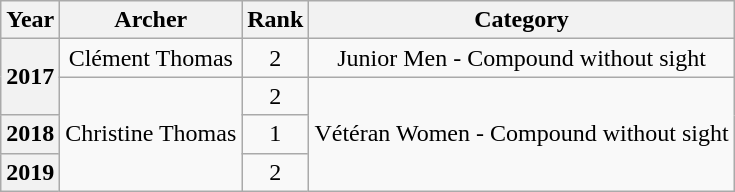<table class="wikitable" style="text-align:center;">
<tr>
<th scope="col">Year</th>
<th scope="col">Archer</th>
<th scope="col">Rank</th>
<th scope="col">Category</th>
</tr>
<tr>
<th scope="row" rowspan="2">2017</th>
<td>Clément Thomas</td>
<td> 2</td>
<td>Junior Men - Compound without sight</td>
</tr>
<tr>
<td rowspan="3">Christine Thomas</td>
<td> 2</td>
<td rowspan="3">Vétéran Women - Compound without sight</td>
</tr>
<tr>
<th scope="row">2018</th>
<td> 1</td>
</tr>
<tr>
<th scope="row">2019</th>
<td> 2</td>
</tr>
</table>
